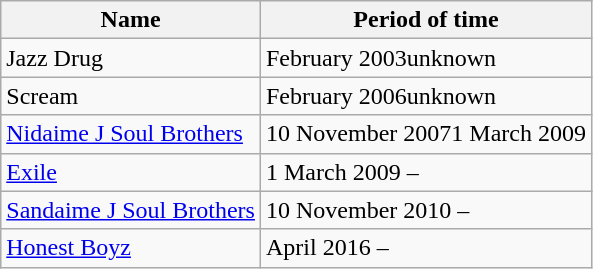<table class="wikitable">
<tr>
<th>Name</th>
<th>Period of time</th>
</tr>
<tr>
<td>Jazz Drug</td>
<td>February 2003unknown</td>
</tr>
<tr>
<td>Scream</td>
<td>February 2006unknown</td>
</tr>
<tr>
<td><a href='#'>Nidaime J Soul Brothers</a></td>
<td>10 November 20071 March 2009</td>
</tr>
<tr>
<td><a href='#'>Exile</a></td>
<td>1 March 2009 –</td>
</tr>
<tr>
<td><a href='#'>Sandaime J Soul Brothers</a></td>
<td>10 November 2010 –</td>
</tr>
<tr>
<td><a href='#'>Honest Boyz</a></td>
<td>April 2016 –</td>
</tr>
</table>
